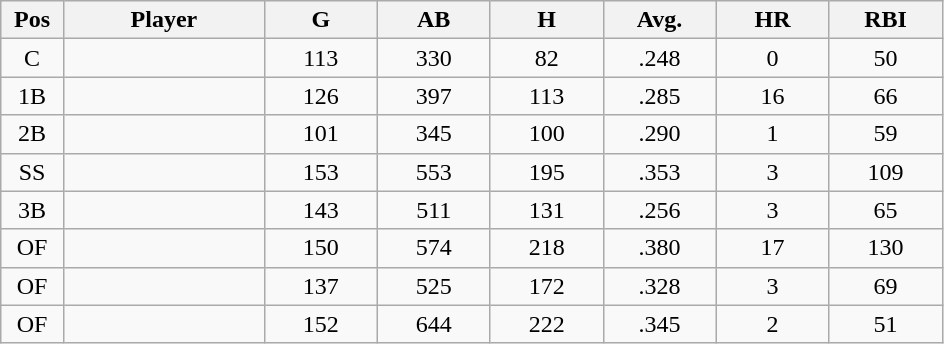<table class="wikitable sortable">
<tr>
<th bgcolor="#DDDDFF" width="5%">Pos</th>
<th bgcolor="#DDDDFF" width="16%">Player</th>
<th bgcolor="#DDDDFF" width="9%">G</th>
<th bgcolor="#DDDDFF" width="9%">AB</th>
<th bgcolor="#DDDDFF" width="9%">H</th>
<th bgcolor="#DDDDFF" width="9%">Avg.</th>
<th bgcolor="#DDDDFF" width="9%">HR</th>
<th bgcolor="#DDDDFF" width="9%">RBI</th>
</tr>
<tr align="center">
<td>C</td>
<td></td>
<td>113</td>
<td>330</td>
<td>82</td>
<td>.248</td>
<td>0</td>
<td>50</td>
</tr>
<tr align="center">
<td>1B</td>
<td></td>
<td>126</td>
<td>397</td>
<td>113</td>
<td>.285</td>
<td>16</td>
<td>66</td>
</tr>
<tr align="center">
<td>2B</td>
<td></td>
<td>101</td>
<td>345</td>
<td>100</td>
<td>.290</td>
<td>1</td>
<td>59</td>
</tr>
<tr align="center">
<td>SS</td>
<td></td>
<td>153</td>
<td>553</td>
<td>195</td>
<td>.353</td>
<td>3</td>
<td>109</td>
</tr>
<tr align="center">
<td>3B</td>
<td></td>
<td>143</td>
<td>511</td>
<td>131</td>
<td>.256</td>
<td>3</td>
<td>65</td>
</tr>
<tr align="center">
<td>OF</td>
<td></td>
<td>150</td>
<td>574</td>
<td>218</td>
<td>.380</td>
<td>17</td>
<td>130</td>
</tr>
<tr align="center">
<td>OF</td>
<td></td>
<td>137</td>
<td>525</td>
<td>172</td>
<td>.328</td>
<td>3</td>
<td>69</td>
</tr>
<tr align="center">
<td>OF</td>
<td></td>
<td>152</td>
<td>644</td>
<td>222</td>
<td>.345</td>
<td>2</td>
<td>51</td>
</tr>
</table>
